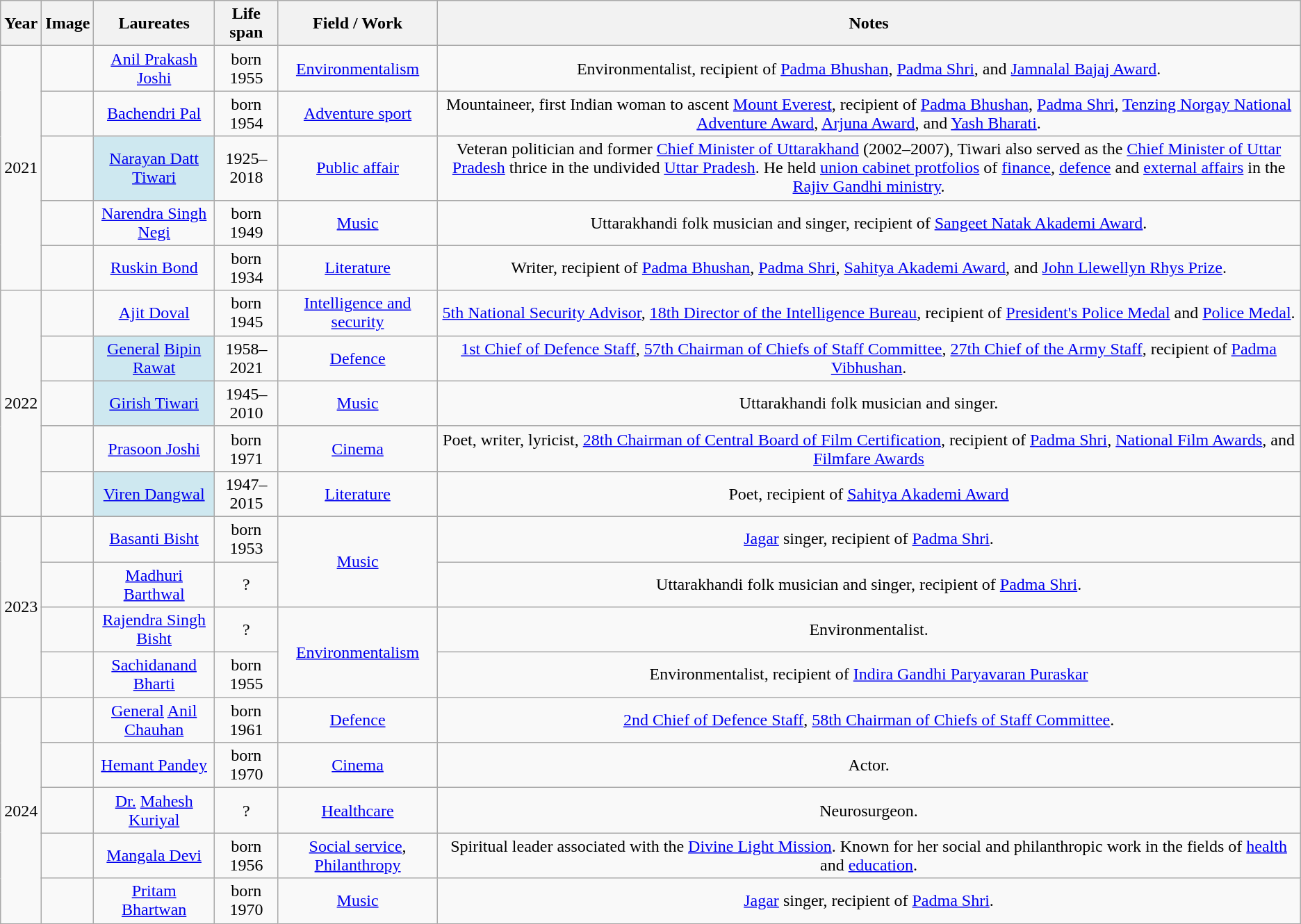<table class="wikitable sortable">
<tr>
<th>Year</th>
<th>Image</th>
<th>Laureates</th>
<th>Life span</th>
<th>Field / Work</th>
<th>Notes</th>
</tr>
<tr align="center">
<td rowspan="5">2021</td>
<td></td>
<td><a href='#'>Anil Prakash Joshi</a></td>
<td>born 1955</td>
<td><a href='#'>Environmentalism</a></td>
<td>Environmentalist, recipient of <a href='#'>Padma Bhushan</a>, <a href='#'>Padma Shri</a>, and <a href='#'>Jamnalal Bajaj Award</a>.</td>
</tr>
<tr align="center">
<td></td>
<td><a href='#'>Bachendri Pal</a></td>
<td>born 1954</td>
<td><a href='#'>Adventure sport</a></td>
<td>Mountaineer, first Indian woman to ascent <a href='#'>Mount Everest</a>, recipient of <a href='#'>Padma Bhushan</a>, <a href='#'>Padma Shri</a>, <a href='#'>Tenzing Norgay National Adventure Award</a>, <a href='#'>Arjuna Award</a>, and <a href='#'>Yash Bharati</a>.</td>
</tr>
<tr align="center">
<td></td>
<td scope="row" style="background-color:#CEE8F0;"><a href='#'>Narayan Datt Tiwari</a></td>
<td>1925–2018</td>
<td><a href='#'>Public affair</a></td>
<td>Veteran politician and former <a href='#'>Chief Minister of Uttarakhand</a> (2002–2007), Tiwari also served as the <a href='#'>Chief Minister of Uttar Pradesh</a> thrice in the undivided <a href='#'>Uttar Pradesh</a>. He held <a href='#'>union cabinet protfolios</a> of <a href='#'>finance</a>, <a href='#'>defence</a> and <a href='#'>external affairs</a> in the <a href='#'>Rajiv Gandhi ministry</a>.</td>
</tr>
<tr align="center">
<td></td>
<td><a href='#'>Narendra Singh Negi</a></td>
<td>born 1949</td>
<td><a href='#'>Music</a></td>
<td>Uttarakhandi folk musician and singer, recipient of <a href='#'>Sangeet Natak Akademi Award</a>.</td>
</tr>
<tr align="center">
<td></td>
<td><a href='#'>Ruskin Bond</a></td>
<td>born 1934</td>
<td><a href='#'>Literature</a></td>
<td>Writer, recipient of <a href='#'>Padma Bhushan</a>, <a href='#'>Padma Shri</a>, <a href='#'>Sahitya Akademi Award</a>, and <a href='#'>John Llewellyn Rhys Prize</a>.</td>
</tr>
<tr align="center">
<td rowspan="5">2022</td>
<td></td>
<td><a href='#'>Ajit Doval</a><br></td>
<td>born 1945</td>
<td><a href='#'>Intelligence and security</a></td>
<td><a href='#'>5th National Security Advisor</a>, <a href='#'>18th Director of the Intelligence Bureau</a>, recipient of <a href='#'>President's Police Medal</a> and <a href='#'>Police Medal</a>.</td>
</tr>
<tr align="center">
<td></td>
<td scope="row" style="background-color:#CEE8F0;"><a href='#'>General</a> <a href='#'>Bipin Rawat</a><br></td>
<td>1958–2021</td>
<td><a href='#'>Defence</a></td>
<td><a href='#'>1st Chief of Defence Staff</a>, <a href='#'>57th Chairman of Chiefs of Staff Committee</a>, <a href='#'>27th Chief of the Army Staff</a>, recipient of <a href='#'>Padma Vibhushan</a>.</td>
</tr>
<tr align="center">
<td></td>
<td scope="row" style="background-color:#CEE8F0;"><a href='#'>Girish Tiwari</a></td>
<td>1945–2010</td>
<td><a href='#'>Music</a></td>
<td>Uttarakhandi folk musician and singer.</td>
</tr>
<tr align="center">
<td></td>
<td><a href='#'>Prasoon Joshi</a></td>
<td>born 1971</td>
<td><a href='#'>Cinema</a></td>
<td>Poet, writer, lyricist, <a href='#'>28th Chairman of Central Board of Film Certification</a>, recipient of <a href='#'>Padma Shri</a>, <a href='#'>National Film Awards</a>, and <a href='#'>Filmfare Awards</a></td>
</tr>
<tr align="center">
<td></td>
<td scope="row" style="background-color:#CEE8F0;"><a href='#'>Viren Dangwal</a></td>
<td>1947–2015</td>
<td><a href='#'>Literature</a></td>
<td>Poet, recipient of <a href='#'>Sahitya Akademi Award</a></td>
</tr>
<tr align="center">
<td rowspan="4">2023</td>
<td></td>
<td><a href='#'>Basanti Bisht</a></td>
<td>born 1953</td>
<td rowspan="2"><a href='#'>Music</a></td>
<td><a href='#'>Jagar</a> singer, recipient of <a href='#'>Padma Shri</a>.</td>
</tr>
<tr align="center">
<td></td>
<td><a href='#'>Madhuri Barthwal</a></td>
<td>?</td>
<td>Uttarakhandi folk musician and singer, recipient of <a href='#'>Padma Shri</a>.</td>
</tr>
<tr align="center">
<td></td>
<td><a href='#'>Rajendra Singh Bisht</a></td>
<td>?</td>
<td rowspan="2"><a href='#'>Environmentalism</a></td>
<td>Environmentalist.</td>
</tr>
<tr align="center">
<td></td>
<td><a href='#'>Sachidanand Bharti</a></td>
<td>born 1955</td>
<td>Environmentalist, recipient of <a href='#'>Indira Gandhi Paryavaran Puraskar</a></td>
</tr>
<tr align="center">
<td rowspan="5">2024</td>
<td></td>
<td><a href='#'>General</a> <a href='#'>Anil Chauhan</a><br></td>
<td>born 1961</td>
<td><a href='#'>Defence</a></td>
<td><a href='#'>2nd Chief of Defence Staff</a>, <a href='#'>58th Chairman of Chiefs of Staff Committee</a>.</td>
</tr>
<tr align="center">
<td></td>
<td><a href='#'>Hemant Pandey</a></td>
<td>born 1970</td>
<td><a href='#'>Cinema</a></td>
<td>Actor.</td>
</tr>
<tr align="center">
<td></td>
<td><a href='#'>Dr.</a> <a href='#'>Mahesh Kuriyal</a></td>
<td>?</td>
<td><a href='#'>Healthcare</a></td>
<td>Neurosurgeon.</td>
</tr>
<tr align="center">
<td></td>
<td><a href='#'>Mangala Devi</a></td>
<td>born 1956</td>
<td><a href='#'>Social service</a>, <a href='#'>Philanthropy</a></td>
<td>Spiritual leader associated with the <a href='#'>Divine Light Mission</a>. Known for her social and philanthropic work in the fields of <a href='#'>health</a> and <a href='#'>education</a>.</td>
</tr>
<tr align="center">
<td></td>
<td><a href='#'>Pritam Bhartwan</a></td>
<td>born 1970</td>
<td><a href='#'>Music</a></td>
<td><a href='#'>Jagar</a> singer, recipient of <a href='#'>Padma Shri</a>.</td>
</tr>
</table>
